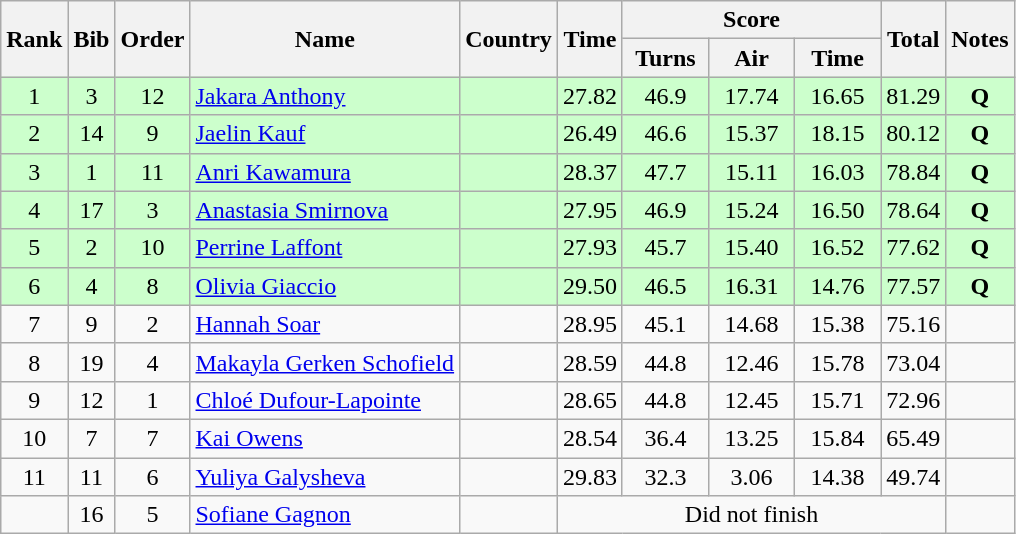<table class="wikitable sortable" style="text-align:center">
<tr>
<th rowspan=2>Rank</th>
<th rowspan=2>Bib</th>
<th rowspan=2>Order</th>
<th rowspan=2>Name</th>
<th rowspan=2>Country</th>
<th rowspan=2>Time</th>
<th colspan=3>Score</th>
<th rowspan=2>Total</th>
<th rowspan=2>Notes</th>
</tr>
<tr>
<th width=50>Turns</th>
<th width=50>Air</th>
<th width=50>Time</th>
</tr>
<tr bgcolor=#ccffcc>
<td>1</td>
<td>3</td>
<td>12</td>
<td align=left><a href='#'>Jakara Anthony</a></td>
<td align=left></td>
<td>27.82</td>
<td>46.9</td>
<td>17.74</td>
<td>16.65</td>
<td>81.29</td>
<td><strong>Q</strong></td>
</tr>
<tr bgcolor=#ccffcc>
<td>2</td>
<td>14</td>
<td>9</td>
<td align=left><a href='#'>Jaelin Kauf</a></td>
<td align=left></td>
<td>26.49</td>
<td>46.6</td>
<td>15.37</td>
<td>18.15</td>
<td>80.12</td>
<td><strong>Q</strong></td>
</tr>
<tr bgcolor=#ccffcc>
<td>3</td>
<td>1</td>
<td>11</td>
<td align=left><a href='#'>Anri Kawamura</a></td>
<td align=left></td>
<td>28.37</td>
<td>47.7</td>
<td>15.11</td>
<td>16.03</td>
<td>78.84</td>
<td><strong>Q</strong></td>
</tr>
<tr bgcolor=#ccffcc>
<td>4</td>
<td>17</td>
<td>3</td>
<td align=left><a href='#'>Anastasia Smirnova</a></td>
<td align=left></td>
<td>27.95</td>
<td>46.9</td>
<td>15.24</td>
<td>16.50</td>
<td>78.64</td>
<td><strong>Q</strong></td>
</tr>
<tr bgcolor=#ccffcc>
<td>5</td>
<td>2</td>
<td>10</td>
<td align=left><a href='#'>Perrine Laffont</a></td>
<td align=left></td>
<td>27.93</td>
<td>45.7</td>
<td>15.40</td>
<td>16.52</td>
<td>77.62</td>
<td><strong>Q</strong></td>
</tr>
<tr bgcolor=#ccffcc>
<td>6</td>
<td>4</td>
<td>8</td>
<td align=left><a href='#'>Olivia Giaccio</a></td>
<td align=left></td>
<td>29.50</td>
<td>46.5</td>
<td>16.31</td>
<td>14.76</td>
<td>77.57</td>
<td><strong>Q</strong></td>
</tr>
<tr>
<td>7</td>
<td>9</td>
<td>2</td>
<td align=left><a href='#'>Hannah Soar</a></td>
<td align=left></td>
<td>28.95</td>
<td>45.1</td>
<td>14.68</td>
<td>15.38</td>
<td>75.16</td>
<td></td>
</tr>
<tr>
<td>8</td>
<td>19</td>
<td>4</td>
<td align=left><a href='#'>Makayla Gerken Schofield</a></td>
<td align=left></td>
<td>28.59</td>
<td>44.8</td>
<td>12.46</td>
<td>15.78</td>
<td>73.04</td>
<td></td>
</tr>
<tr>
<td>9</td>
<td>12</td>
<td>1</td>
<td align=left><a href='#'>Chloé Dufour-Lapointe</a></td>
<td align=left></td>
<td>28.65</td>
<td>44.8</td>
<td>12.45</td>
<td>15.71</td>
<td>72.96</td>
<td></td>
</tr>
<tr>
<td>10</td>
<td>7</td>
<td>7</td>
<td align=left><a href='#'>Kai Owens</a></td>
<td align=left></td>
<td>28.54</td>
<td>36.4</td>
<td>13.25</td>
<td>15.84</td>
<td>65.49</td>
<td></td>
</tr>
<tr>
<td>11</td>
<td>11</td>
<td>6</td>
<td align=left><a href='#'>Yuliya Galysheva</a></td>
<td align=left></td>
<td>29.83</td>
<td>32.3</td>
<td>3.06</td>
<td>14.38</td>
<td>49.74</td>
<td></td>
</tr>
<tr>
<td></td>
<td>16</td>
<td>5</td>
<td align=left><a href='#'>Sofiane Gagnon</a></td>
<td align=left></td>
<td colspan=5>Did not finish</td>
<td></td>
</tr>
</table>
